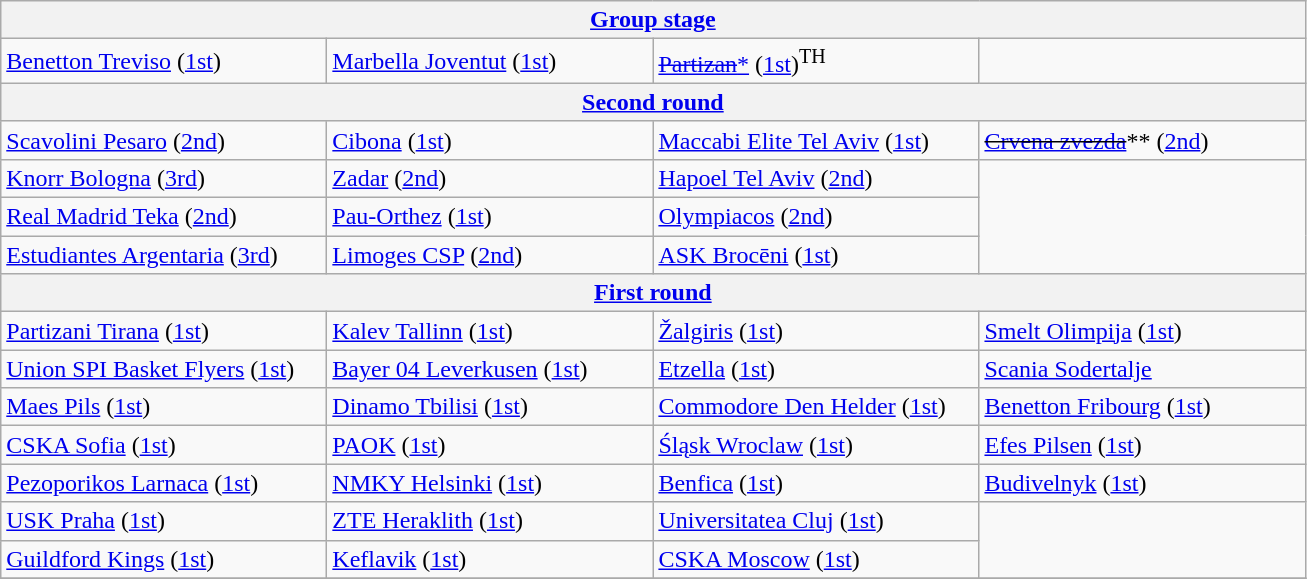<table class="wikitable" style="white-space: nowrap;">
<tr>
<th colspan="4"><a href='#'>Group stage</a></th>
</tr>
<tr>
<td width="210"> <a href='#'>Benetton Treviso</a> (<a href='#'>1st</a>)</td>
<td width="210"> <a href='#'>Marbella Joventut</a> (<a href='#'>1st</a>)</td>
<td width="210"> <a href='#'><s>Partizan</s>*</a> (<a href='#'>1st</a>)<sup>TH</sup></td>
<td width="210"></td>
</tr>
<tr>
<th colspan="4"><a href='#'>Second round</a></th>
</tr>
<tr>
<td width="210"> <a href='#'>Scavolini Pesaro</a> (<a href='#'>2nd</a>)</td>
<td width="210"> <a href='#'>Cibona</a> (<a href='#'>1st</a>)</td>
<td width="210"> <a href='#'>Maccabi Elite Tel Aviv</a> (<a href='#'>1st</a>)</td>
<td width="210"> <s><a href='#'>Crvena zvezda</a></s>** (<a href='#'>2nd</a>)</td>
</tr>
<tr>
<td width="210"> <a href='#'>Knorr Bologna</a> (<a href='#'>3rd</a>)</td>
<td width="210"> <a href='#'>Zadar</a> (<a href='#'>2nd</a>)</td>
<td width="210"> <a href='#'>Hapoel Tel Aviv</a> (<a href='#'>2nd</a>)</td>
<td rowspan="3" width="210"></td>
</tr>
<tr>
<td width="210"> <a href='#'>Real Madrid Teka</a> (<a href='#'>2nd</a>)</td>
<td width="210"> <a href='#'>Pau-Orthez</a> (<a href='#'>1st</a>)</td>
<td width="210"> <a href='#'>Olympiacos</a> (<a href='#'>2nd</a>)</td>
</tr>
<tr>
<td> <a href='#'>Estudiantes Argentaria</a> (<a href='#'>3rd</a>)</td>
<td> <a href='#'>Limoges CSP</a> (<a href='#'>2nd</a>)</td>
<td> <a href='#'>ASK Brocēni</a> (<a href='#'>1st</a>)</td>
</tr>
<tr>
<th colspan="4"><a href='#'>First round</a></th>
</tr>
<tr>
<td width="210"> <a href='#'>Partizani Tirana</a> (<a href='#'>1st</a>)</td>
<td width="210"> <a href='#'>Kalev Tallinn</a> (<a href='#'>1st</a>)</td>
<td width="210"> <a href='#'>Žalgiris</a> (<a href='#'>1st</a>)</td>
<td width="210"> <a href='#'>Smelt Olimpija</a> (<a href='#'>1st</a>)</td>
</tr>
<tr>
<td width="210"> <a href='#'>Union SPI Basket Flyers</a> (<a href='#'>1st</a>)</td>
<td width="210"> <a href='#'>Bayer 04 Leverkusen</a> (<a href='#'>1st</a>)</td>
<td width="210"> <a href='#'>Etzella</a> (<a href='#'>1st</a>)</td>
<td width="210"> <a href='#'>Scania Sodertalje</a></td>
</tr>
<tr>
<td width="210"> <a href='#'>Maes Pils</a> (<a href='#'>1st</a>)</td>
<td width="210"> <a href='#'>Dinamo Tbilisi</a> (<a href='#'>1st</a>)</td>
<td width="210"> <a href='#'>Commodore Den Helder</a> (<a href='#'>1st</a>)</td>
<td width="210"> <a href='#'>Benetton Fribourg</a> (<a href='#'>1st</a>)</td>
</tr>
<tr>
<td width="210"> <a href='#'>CSKA Sofia</a> (<a href='#'>1st</a>)</td>
<td width="210"> <a href='#'>PAOK</a> (<a href='#'>1st</a>)</td>
<td width="210"> <a href='#'>Śląsk Wroclaw</a> (<a href='#'>1st</a>)</td>
<td width="210"> <a href='#'>Efes Pilsen</a> (<a href='#'>1st</a>)</td>
</tr>
<tr>
<td width="210"> <a href='#'>Pezoporikos Larnaca</a> (<a href='#'>1st</a>)</td>
<td width="210"> <a href='#'>NMKY Helsinki</a> (<a href='#'>1st</a>)</td>
<td width="210"> <a href='#'>Benfica</a> (<a href='#'>1st</a>)</td>
<td width="210"> <a href='#'>Budivelnyk</a> (<a href='#'>1st</a>)</td>
</tr>
<tr>
<td> <a href='#'>USK Praha</a> (<a href='#'>1st</a>)</td>
<td> <a href='#'>ZTE Heraklith</a> (<a href='#'>1st</a>)</td>
<td> <a href='#'>Universitatea Cluj</a> (<a href='#'>1st</a>)</td>
<td rowspan="2"></td>
</tr>
<tr>
<td> <a href='#'>Guildford Kings</a> (<a href='#'>1st</a>)</td>
<td> <a href='#'>Keflavik</a> (<a href='#'>1st</a>)</td>
<td> <a href='#'>CSKA Moscow</a> (<a href='#'>1st</a>)</td>
</tr>
<tr>
</tr>
</table>
